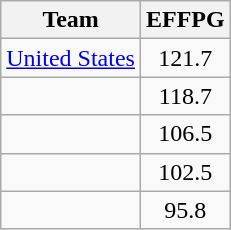<table class=wikitable>
<tr>
<th>Team</th>
<th>EFFPG</th>
</tr>
<tr>
<td> <a href='#'>United States</a></td>
<td align=center>121.7</td>
</tr>
<tr>
<td></td>
<td align=center>118.7</td>
</tr>
<tr>
<td></td>
<td align=center>106.5</td>
</tr>
<tr>
<td></td>
<td align=center>102.5</td>
</tr>
<tr>
<td></td>
<td align=center>95.8</td>
</tr>
</table>
